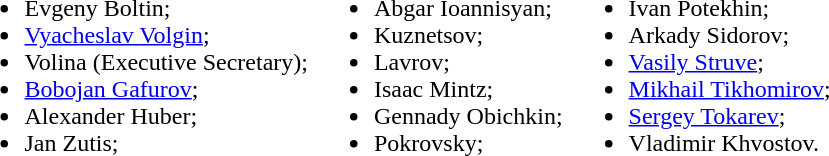<table>
<tr>
<td valign=top><br><ul><li>Evgeny Boltin;</li><li><a href='#'>Vyacheslav Volgin</a>;</li><li>Volina (Executive Secretary);</li><li><a href='#'>Bobojan Gafurov</a>;</li><li>Alexander Huber;</li><li>Jan Zutis;</li></ul></td>
<td><br><ul><li>Abgar Ioannisyan;</li><li>Kuznetsov;</li><li>Lavrov;</li><li>Isaac Mintz;</li><li>Gennady Obichkin;</li><li>Pokrovsky;</li></ul></td>
<td><br><ul><li>Ivan Potekhin;</li><li>Arkady Sidorov;</li><li><a href='#'>Vasily Struve</a>;</li><li><a href='#'>Mikhail Tikhomirov</a>;</li><li><a href='#'>Sergey Tokarev</a>;</li><li>Vladimir Khvostov.</li></ul></td>
</tr>
</table>
